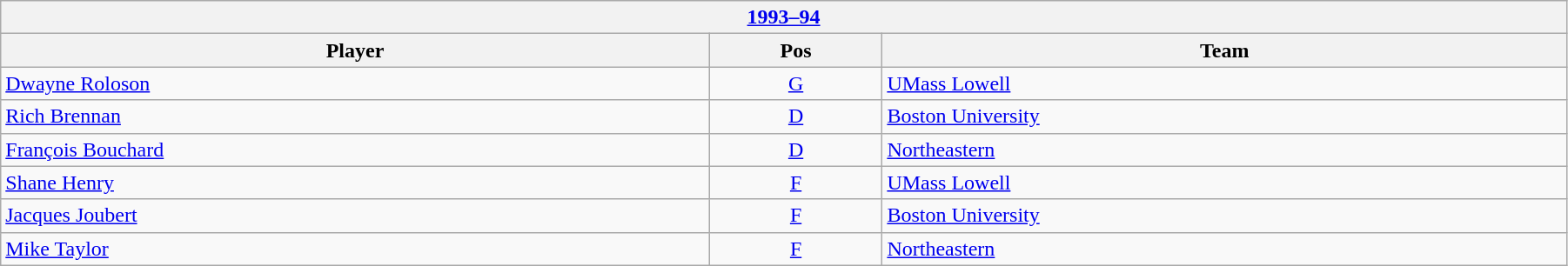<table class="wikitable" width=95%>
<tr>
<th colspan=3><a href='#'>1993–94</a></th>
</tr>
<tr>
<th>Player</th>
<th>Pos</th>
<th>Team</th>
</tr>
<tr>
<td><a href='#'>Dwayne Roloson</a></td>
<td align=center><a href='#'>G</a></td>
<td><a href='#'>UMass Lowell</a></td>
</tr>
<tr>
<td><a href='#'>Rich Brennan</a></td>
<td align=center><a href='#'>D</a></td>
<td><a href='#'>Boston University</a></td>
</tr>
<tr>
<td><a href='#'>François Bouchard</a></td>
<td align=center><a href='#'>D</a></td>
<td><a href='#'>Northeastern</a></td>
</tr>
<tr>
<td><a href='#'>Shane Henry</a></td>
<td align=center><a href='#'>F</a></td>
<td><a href='#'>UMass Lowell</a></td>
</tr>
<tr>
<td><a href='#'>Jacques Joubert</a></td>
<td align=center><a href='#'>F</a></td>
<td><a href='#'>Boston University</a></td>
</tr>
<tr>
<td><a href='#'>Mike Taylor</a></td>
<td align=center><a href='#'>F</a></td>
<td><a href='#'>Northeastern</a></td>
</tr>
</table>
